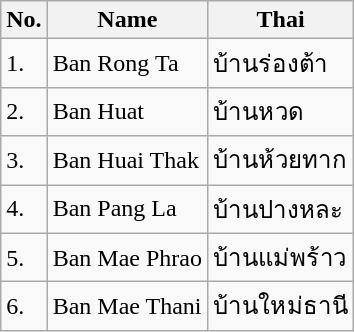<table class="wikitable sortable">
<tr>
<th>No.</th>
<th>Name</th>
<th>Thai</th>
</tr>
<tr>
<td>1.</td>
<td>Ban Rong Ta</td>
<td>บ้านร่องต้า</td>
</tr>
<tr>
<td>2.</td>
<td>Ban Huat</td>
<td>บ้านหวด</td>
</tr>
<tr>
<td>3.</td>
<td>Ban Huai Thak</td>
<td>บ้านห้วยทาก</td>
</tr>
<tr>
<td>4.</td>
<td>Ban Pang La</td>
<td>บ้านปางหละ</td>
</tr>
<tr>
<td>5.</td>
<td>Ban Mae Phrao</td>
<td>บ้านแม่พร้าว</td>
</tr>
<tr>
<td>6.</td>
<td>Ban Mae Thani</td>
<td>บ้านใหม่ธานี</td>
</tr>
</table>
